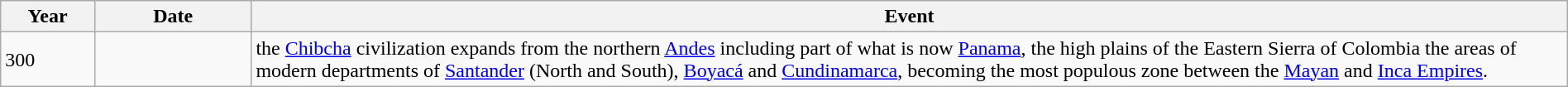<table class="wikitable" style="width:100%;">
<tr>
<th style="width:6%">Year</th>
<th style="width:10%">Date</th>
<th>Event</th>
</tr>
<tr>
<td>300</td>
<td></td>
<td>the <a href='#'>Chibcha</a> civilization expands from the northern <a href='#'>Andes</a> including part of what is now <a href='#'>Panama</a>, the high plains of the Eastern Sierra of Colombia the areas of modern departments of <a href='#'>Santander</a> (North and South), <a href='#'>Boyacá</a> and <a href='#'>Cundinamarca</a>, becoming the most populous zone between the <a href='#'>Mayan</a> and <a href='#'>Inca Empires</a>.</td>
</tr>
</table>
